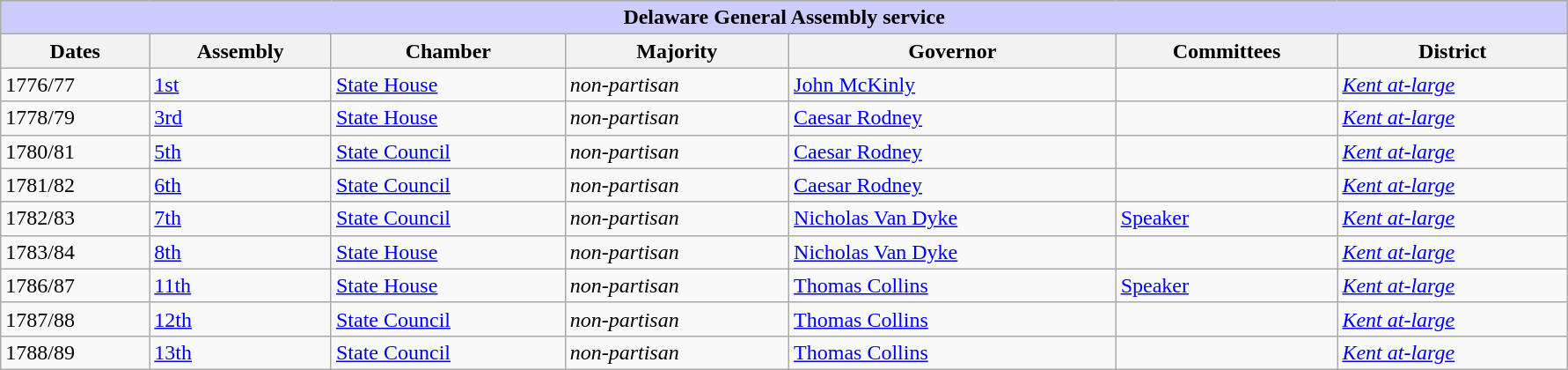<table class=wikitable style="width: 94%" style="text-align: center;" align="center">
<tr bgcolor=#cccccc>
<th colspan=7 style="background: #ccccff;">Delaware General Assembly service</th>
</tr>
<tr>
<th><strong>Dates</strong></th>
<th><strong>Assembly</strong></th>
<th><strong>Chamber</strong></th>
<th><strong>Majority</strong></th>
<th><strong>Governor</strong></th>
<th><strong>Committees</strong></th>
<th><strong>District</strong></th>
</tr>
<tr>
<td>1776/77</td>
<td><a href='#'>1st</a></td>
<td><a href='#'>State House</a></td>
<td><em>non-partisan</em></td>
<td><a href='#'>John McKinly</a></td>
<td></td>
<td><a href='#'><em>Kent at-large</em></a></td>
</tr>
<tr>
<td>1778/79</td>
<td><a href='#'>3rd</a></td>
<td><a href='#'>State House</a></td>
<td><em>non-partisan</em></td>
<td><a href='#'>Caesar Rodney</a></td>
<td></td>
<td><a href='#'><em>Kent at-large</em></a></td>
</tr>
<tr>
<td>1780/81</td>
<td><a href='#'>5th</a></td>
<td><a href='#'>State Council</a></td>
<td><em>non-partisan</em></td>
<td><a href='#'>Caesar Rodney</a></td>
<td></td>
<td><a href='#'><em>Kent at-large</em></a></td>
</tr>
<tr>
<td>1781/82</td>
<td><a href='#'>6th</a></td>
<td><a href='#'>State Council</a></td>
<td><em>non-partisan</em></td>
<td><a href='#'>Caesar Rodney</a></td>
<td></td>
<td><a href='#'><em>Kent at-large</em></a></td>
</tr>
<tr>
<td>1782/83</td>
<td><a href='#'>7th</a></td>
<td><a href='#'>State Council</a></td>
<td><em>non-partisan</em></td>
<td><a href='#'>Nicholas Van Dyke</a></td>
<td><a href='#'>Speaker</a></td>
<td><a href='#'><em>Kent at-large</em></a></td>
</tr>
<tr>
<td>1783/84</td>
<td><a href='#'>8th</a></td>
<td><a href='#'>State House</a></td>
<td><em>non-partisan</em></td>
<td><a href='#'>Nicholas Van Dyke</a></td>
<td></td>
<td><a href='#'><em>Kent at-large</em></a></td>
</tr>
<tr>
<td>1786/87</td>
<td><a href='#'>11th</a></td>
<td><a href='#'>State House</a></td>
<td><em>non-partisan</em></td>
<td><a href='#'>Thomas Collins</a></td>
<td><a href='#'>Speaker</a></td>
<td><a href='#'><em>Kent at-large</em></a></td>
</tr>
<tr>
<td>1787/88</td>
<td><a href='#'>12th</a></td>
<td><a href='#'>State Council</a></td>
<td><em>non-partisan</em></td>
<td><a href='#'>Thomas Collins</a></td>
<td></td>
<td><a href='#'><em>Kent at-large</em></a></td>
</tr>
<tr>
<td>1788/89</td>
<td><a href='#'>13th</a></td>
<td><a href='#'>State Council</a></td>
<td><em>non-partisan</em></td>
<td><a href='#'>Thomas Collins</a></td>
<td></td>
<td><a href='#'><em>Kent at-large</em></a></td>
</tr>
</table>
